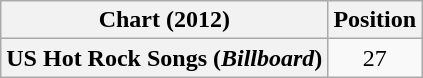<table class="wikitable plainrowheaders">
<tr>
<th scope="col">Chart (2012)</th>
<th scope="col">Position</th>
</tr>
<tr>
<th scope="row">US Hot Rock Songs (<em>Billboard</em>)</th>
<td style="text-align:center;">27</td>
</tr>
</table>
